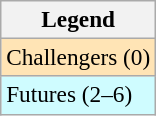<table class=wikitable style=font-size:97%>
<tr>
<th>Legend</th>
</tr>
<tr bgcolor=moccasin>
<td>Challengers (0)</td>
</tr>
<tr bgcolor=CFFCFF>
<td>Futures (2–6)</td>
</tr>
</table>
